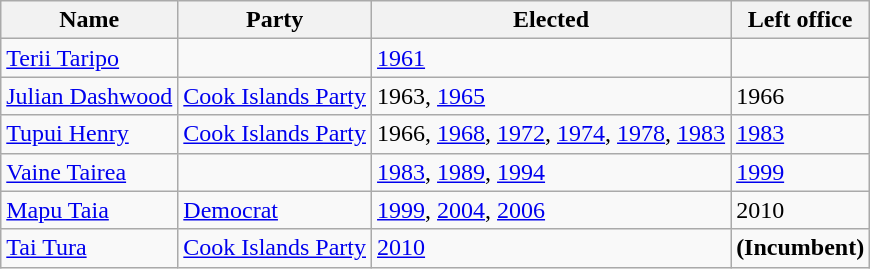<table class=wikitable>
<tr>
<th>Name</th>
<th>Party</th>
<th>Elected</th>
<th>Left office</th>
</tr>
<tr>
<td><a href='#'>Terii Taripo</a></td>
<td></td>
<td><a href='#'>1961</a></td>
<td></td>
</tr>
<tr>
<td><a href='#'>Julian Dashwood</a></td>
<td><a href='#'>Cook Islands Party</a></td>
<td>1963, <a href='#'>1965</a></td>
<td>1966</td>
</tr>
<tr>
<td><a href='#'>Tupui Henry</a></td>
<td><a href='#'>Cook Islands Party</a></td>
<td>1966, <a href='#'>1968</a>, <a href='#'>1972</a>, <a href='#'>1974</a>, <a href='#'>1978</a>, <a href='#'>1983</a></td>
<td><a href='#'>1983</a></td>
</tr>
<tr>
<td><a href='#'>Vaine Tairea</a></td>
<td></td>
<td><a href='#'>1983</a>, <a href='#'>1989</a>, <a href='#'>1994</a></td>
<td><a href='#'>1999</a></td>
</tr>
<tr>
<td><a href='#'>Mapu Taia</a></td>
<td><a href='#'>Democrat</a></td>
<td><a href='#'>1999</a>, <a href='#'>2004</a>, <a href='#'>2006</a></td>
<td>2010</td>
</tr>
<tr>
<td><a href='#'>Tai Tura</a></td>
<td><a href='#'>Cook Islands Party</a></td>
<td><a href='#'>2010</a></td>
<td><strong>(Incumbent)</strong></td>
</tr>
</table>
